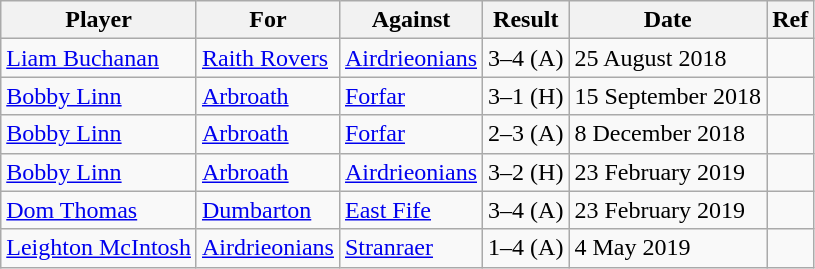<table class="wikitable">
<tr>
<th>Player</th>
<th>For</th>
<th>Against</th>
<th>Result</th>
<th>Date</th>
<th>Ref</th>
</tr>
<tr>
<td> <a href='#'>Liam Buchanan</a></td>
<td><a href='#'>Raith Rovers</a></td>
<td><a href='#'>Airdrieonians</a></td>
<td>3–4 (A)</td>
<td>25 August 2018</td>
<td></td>
</tr>
<tr>
<td> <a href='#'>Bobby Linn</a></td>
<td><a href='#'>Arbroath</a></td>
<td><a href='#'>Forfar</a></td>
<td>3–1 (H)</td>
<td>15 September 2018</td>
<td></td>
</tr>
<tr>
<td> <a href='#'>Bobby Linn</a></td>
<td><a href='#'>Arbroath</a></td>
<td><a href='#'>Forfar</a></td>
<td>2–3 (A)</td>
<td>8 December 2018</td>
<td></td>
</tr>
<tr>
<td> <a href='#'>Bobby Linn</a></td>
<td><a href='#'>Arbroath</a></td>
<td><a href='#'>Airdrieonians</a></td>
<td>3–2 (H)</td>
<td>23 February 2019</td>
<td></td>
</tr>
<tr>
<td> <a href='#'>Dom Thomas</a></td>
<td><a href='#'>Dumbarton</a></td>
<td><a href='#'>East Fife</a></td>
<td>3–4 (A)</td>
<td>23 February 2019</td>
<td></td>
</tr>
<tr>
<td> <a href='#'>Leighton McIntosh</a></td>
<td><a href='#'>Airdrieonians</a></td>
<td><a href='#'>Stranraer</a></td>
<td>1–4 (A)</td>
<td>4 May 2019</td>
<td></td>
</tr>
</table>
